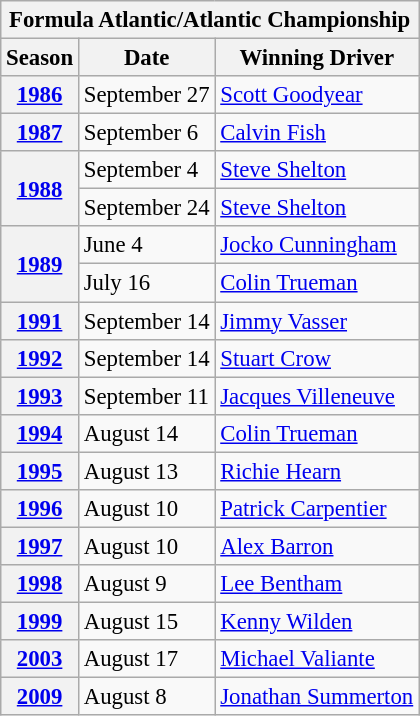<table class="wikitable" style="font-size: 95%;">
<tr>
<th colspan=3>Formula Atlantic/Atlantic Championship</th>
</tr>
<tr>
<th>Season</th>
<th>Date</th>
<th>Winning Driver</th>
</tr>
<tr>
<th><a href='#'>1986</a></th>
<td>September 27</td>
<td> <a href='#'>Scott Goodyear</a></td>
</tr>
<tr>
<th><a href='#'>1987</a></th>
<td>September 6</td>
<td> <a href='#'>Calvin Fish</a></td>
</tr>
<tr>
<th rowspan=2><a href='#'>1988</a></th>
<td>September 4</td>
<td> <a href='#'>Steve Shelton</a></td>
</tr>
<tr>
<td>September 24</td>
<td> <a href='#'>Steve Shelton</a></td>
</tr>
<tr>
<th rowspan=2><a href='#'>1989</a></th>
<td>June 4</td>
<td> <a href='#'>Jocko Cunningham</a></td>
</tr>
<tr>
<td>July 16</td>
<td> <a href='#'>Colin Trueman</a></td>
</tr>
<tr>
<th><a href='#'>1991</a></th>
<td>September 14</td>
<td> <a href='#'>Jimmy Vasser</a></td>
</tr>
<tr>
<th><a href='#'>1992</a></th>
<td>September 14</td>
<td> <a href='#'>Stuart Crow</a></td>
</tr>
<tr>
<th><a href='#'>1993</a></th>
<td>September 11</td>
<td> <a href='#'>Jacques Villeneuve</a></td>
</tr>
<tr>
<th><a href='#'>1994</a></th>
<td>August 14</td>
<td> <a href='#'>Colin Trueman</a></td>
</tr>
<tr>
<th><a href='#'>1995</a></th>
<td>August 13</td>
<td> <a href='#'>Richie Hearn</a></td>
</tr>
<tr>
<th><a href='#'>1996</a></th>
<td>August 10</td>
<td> <a href='#'>Patrick Carpentier</a></td>
</tr>
<tr>
<th><a href='#'>1997</a></th>
<td>August 10</td>
<td> <a href='#'>Alex Barron</a></td>
</tr>
<tr>
<th><a href='#'>1998</a></th>
<td>August 9</td>
<td> <a href='#'>Lee Bentham</a></td>
</tr>
<tr>
<th><a href='#'>1999</a></th>
<td>August 15</td>
<td> <a href='#'>Kenny Wilden</a></td>
</tr>
<tr>
<th><a href='#'>2003</a></th>
<td>August 17</td>
<td> <a href='#'>Michael Valiante</a></td>
</tr>
<tr>
<th><a href='#'>2009</a></th>
<td>August 8</td>
<td> <a href='#'>Jonathan Summerton</a></td>
</tr>
</table>
